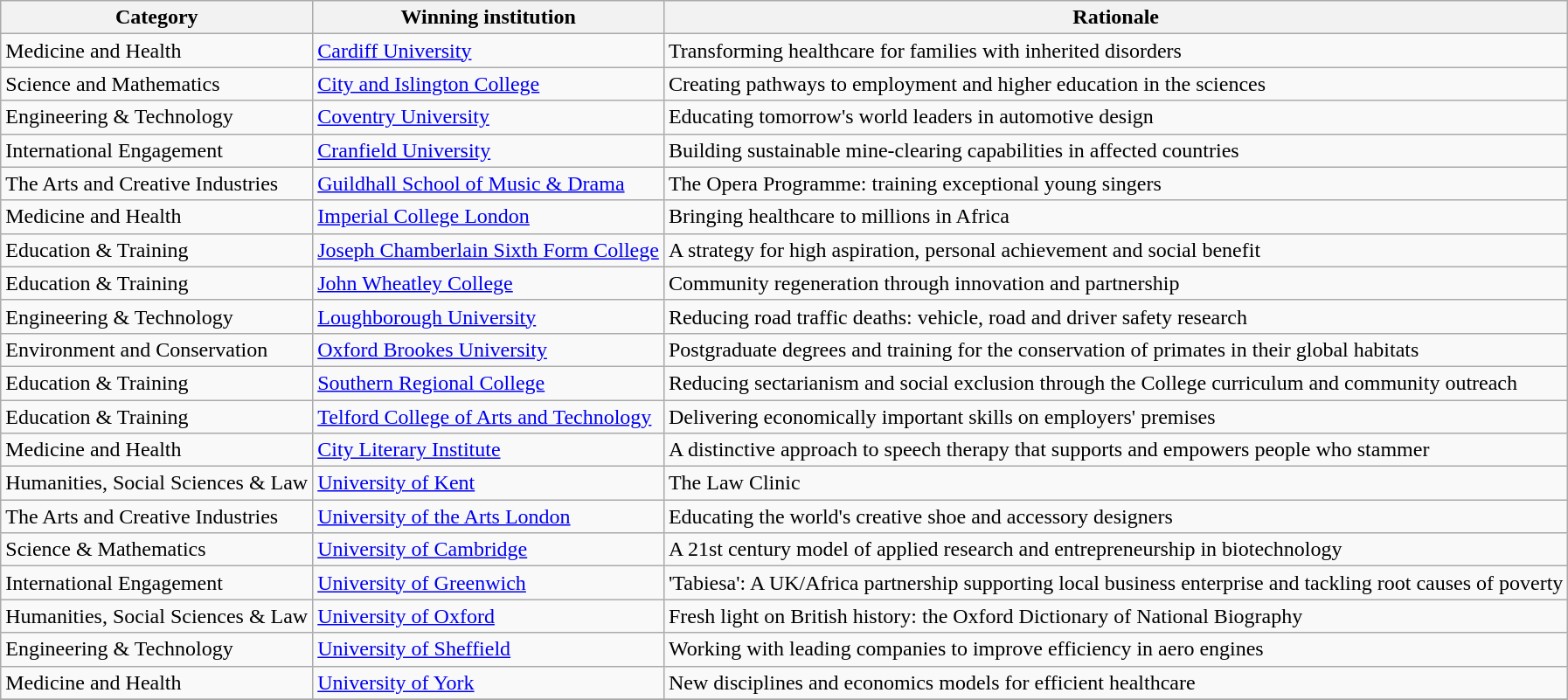<table class="wikitable">
<tr>
<th>Category</th>
<th>Winning institution</th>
<th>Rationale</th>
</tr>
<tr>
<td>Medicine and Health</td>
<td><a href='#'>Cardiff University</a></td>
<td>Transforming healthcare for families with inherited disorders</td>
</tr>
<tr>
<td>Science and Mathematics</td>
<td><a href='#'>City and Islington College</a></td>
<td>Creating pathways to employment and higher education in the sciences</td>
</tr>
<tr>
<td>Engineering & Technology</td>
<td><a href='#'>Coventry University</a></td>
<td>Educating tomorrow's world leaders in automotive design</td>
</tr>
<tr>
<td>International Engagement</td>
<td><a href='#'>Cranfield University</a></td>
<td>Building sustainable mine-clearing capabilities in affected countries</td>
</tr>
<tr>
<td>The Arts and Creative Industries</td>
<td><a href='#'>Guildhall School of Music & Drama</a></td>
<td>The Opera Programme: training exceptional young singers</td>
</tr>
<tr>
<td>Medicine and Health</td>
<td><a href='#'>Imperial College London</a></td>
<td>Bringing healthcare to millions in Africa</td>
</tr>
<tr>
<td>Education & Training</td>
<td><a href='#'>Joseph Chamberlain Sixth Form College</a></td>
<td>A strategy for high aspiration, personal achievement and social benefit</td>
</tr>
<tr>
<td>Education & Training</td>
<td><a href='#'>John Wheatley College</a></td>
<td>Community regeneration through innovation and partnership</td>
</tr>
<tr>
<td>Engineering & Technology</td>
<td><a href='#'>Loughborough University</a></td>
<td>Reducing road traffic deaths: vehicle, road and driver safety research</td>
</tr>
<tr>
<td>Environment and Conservation</td>
<td><a href='#'>Oxford Brookes University</a></td>
<td>Postgraduate degrees and training for the conservation of primates in their global habitats</td>
</tr>
<tr>
<td>Education & Training</td>
<td><a href='#'>Southern Regional College</a></td>
<td>Reducing sectarianism and social exclusion through the College curriculum and community outreach</td>
</tr>
<tr>
<td>Education & Training</td>
<td><a href='#'>Telford College of Arts and Technology</a></td>
<td>Delivering economically important skills on employers' premises</td>
</tr>
<tr>
<td>Medicine and Health</td>
<td><a href='#'>City Literary Institute</a></td>
<td>A distinctive approach to speech therapy that supports and empowers people who stammer</td>
</tr>
<tr>
<td>Humanities, Social Sciences & Law</td>
<td><a href='#'>University of Kent</a></td>
<td>The Law Clinic</td>
</tr>
<tr>
<td>The Arts and Creative Industries</td>
<td><a href='#'>University of the Arts London</a></td>
<td>Educating the world's creative shoe and accessory designers</td>
</tr>
<tr>
<td>Science & Mathematics</td>
<td><a href='#'>University of Cambridge</a></td>
<td>A 21st century model of applied research and entrepreneurship in biotechnology</td>
</tr>
<tr>
<td>International Engagement</td>
<td><a href='#'>University of Greenwich</a></td>
<td>'Tabiesa': A UK/Africa partnership supporting local business enterprise and tackling root causes of poverty</td>
</tr>
<tr>
<td>Humanities, Social Sciences & Law</td>
<td><a href='#'>University of Oxford</a></td>
<td>Fresh light on British history: the Oxford Dictionary of National Biography</td>
</tr>
<tr>
<td>Engineering & Technology</td>
<td><a href='#'>University of Sheffield</a></td>
<td>Working with leading companies to improve efficiency in aero engines</td>
</tr>
<tr>
<td>Medicine and Health</td>
<td><a href='#'>University of York</a></td>
<td>New disciplines and economics models for efficient healthcare</td>
</tr>
<tr>
</tr>
</table>
